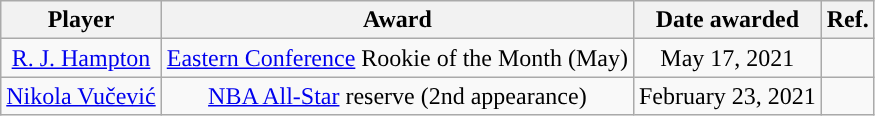<table class="wikitable sortable sortable" style="text-align: center">
<tr>
<th>Player</th>
<th>Award</th>
<th>Date awarded</th>
<th>Ref.</th>
</tr>
<tr>
<td><a href='#'>R. J. Hampton</a></td>
<td><a href='#'>Eastern Conference</a> Rookie of the Month (May)</td>
<td>May 17, 2021</td>
<td align=center></td>
</tr>
<tr>
<td><a href='#'>Nikola Vučević</a></td>
<td><a href='#'>NBA All-Star</a> reserve (2nd appearance)</td>
<td>February 23, 2021</td>
<td align=center></td>
</tr>
</table>
